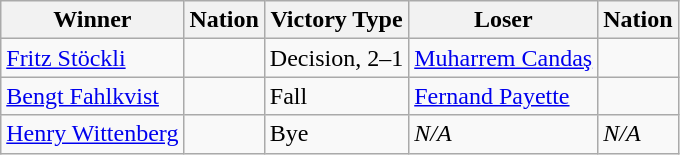<table class="wikitable sortable" style="text-align:left;">
<tr>
<th>Winner</th>
<th>Nation</th>
<th>Victory Type</th>
<th>Loser</th>
<th>Nation</th>
</tr>
<tr>
<td><a href='#'>Fritz Stöckli</a></td>
<td></td>
<td>Decision, 2–1</td>
<td><a href='#'>Muharrem Candaş</a></td>
<td></td>
</tr>
<tr>
<td><a href='#'>Bengt Fahlkvist</a></td>
<td></td>
<td>Fall</td>
<td><a href='#'>Fernand Payette</a></td>
<td></td>
</tr>
<tr>
<td><a href='#'>Henry Wittenberg</a></td>
<td></td>
<td>Bye</td>
<td><em>N/A</em></td>
<td><em>N/A</em></td>
</tr>
</table>
